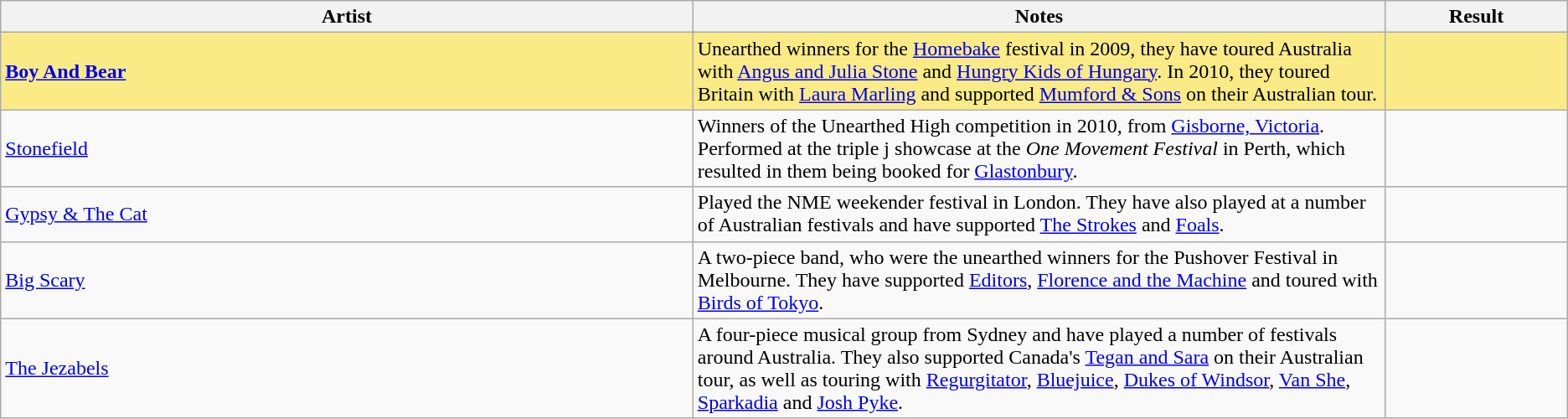<table class="sortable wikitable">
<tr>
<th width="19%">Artist</th>
<th width="19%">Notes</th>
<th width="5%">Result</th>
</tr>
<tr style="background:#FAEB86">
<td><strong><a href='#'>Boy And Bear</a></strong></td>
<td>Unearthed winners for the <a href='#'>Homebake</a> festival in 2009, they have toured Australia with <a href='#'>Angus and Julia Stone</a> and <a href='#'>Hungry Kids of Hungary</a>. In 2010, they toured Britain with <a href='#'>Laura Marling</a> and supported <a href='#'>Mumford & Sons</a> on their Australian tour.</td>
<td></td>
</tr>
<tr>
<td><a href='#'>Stonefield</a></td>
<td>Winners of the Unearthed High competition in 2010, from <a href='#'>Gisborne, Victoria</a>. Performed at the triple j showcase at the <em>One Movement Festival</em> in Perth, which resulted in them being booked for <a href='#'>Glastonbury</a>.</td>
<td></td>
</tr>
<tr>
<td><a href='#'>Gypsy & The Cat</a></td>
<td>Played the NME weekender festival in London. They have also played at a number of Australian festivals and have supported <a href='#'>The Strokes</a> and <a href='#'>Foals</a>.</td>
<td></td>
</tr>
<tr>
<td><a href='#'>Big Scary</a></td>
<td>A two-piece band, who were the unearthed winners for the Pushover Festival in Melbourne. They have supported <a href='#'>Editors</a>, <a href='#'>Florence and the Machine</a> and toured with <a href='#'>Birds of Tokyo</a>.</td>
<td></td>
</tr>
<tr>
<td><a href='#'>The Jezabels</a></td>
<td>A four-piece musical group from Sydney and have played a number of festivals around Australia. They also supported Canada's <a href='#'>Tegan and Sara</a> on their Australian tour, as well as touring with <a href='#'>Regurgitator</a>, <a href='#'>Bluejuice</a>, <a href='#'>Dukes of Windsor</a>, <a href='#'>Van She</a>, <a href='#'>Sparkadia</a> and <a href='#'>Josh Pyke</a>.</td>
<td></td>
</tr>
</table>
